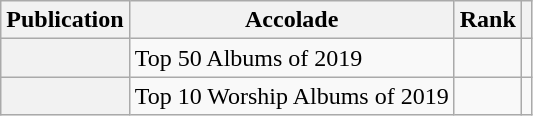<table class="sortable wikitable plainrowheaders mw-collapsible">
<tr>
<th scope="col">Publication</th>
<th scope="col" class="unsortable">Accolade</th>
<th scope="col">Rank</th>
<th scope="col" class="unsortable"></th>
</tr>
<tr>
<th scope="row"><em></em></th>
<td>Top 50 Albums of 2019</td>
<td></td>
<td></td>
</tr>
<tr>
<th scope="row"><em></em></th>
<td>Top 10 Worship Albums of 2019</td>
<td></td>
<td></td>
</tr>
</table>
